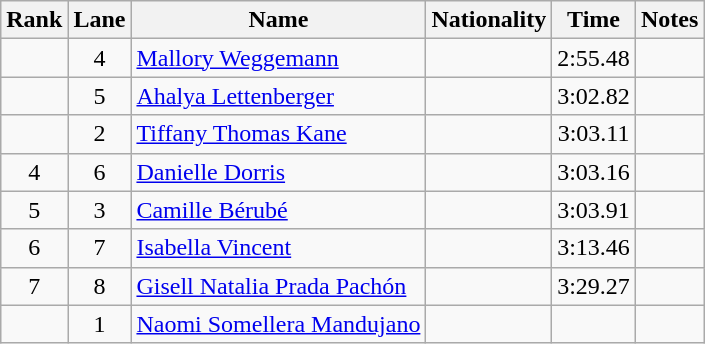<table class="wikitable sortable" style="text-align:center">
<tr>
<th>Rank</th>
<th>Lane</th>
<th>Name</th>
<th>Nationality</th>
<th>Time</th>
<th>Notes</th>
</tr>
<tr>
<td></td>
<td>4</td>
<td align=left><a href='#'>Mallory Weggemann</a></td>
<td align=left></td>
<td>2:55.48</td>
<td></td>
</tr>
<tr>
<td></td>
<td>5</td>
<td align=left><a href='#'>Ahalya Lettenberger</a></td>
<td align=left></td>
<td>3:02.82</td>
<td></td>
</tr>
<tr>
<td></td>
<td>2</td>
<td align=left><a href='#'>Tiffany Thomas Kane</a></td>
<td align=left></td>
<td>3:03.11</td>
<td></td>
</tr>
<tr>
<td>4</td>
<td>6</td>
<td align=left><a href='#'>Danielle Dorris</a></td>
<td align=left></td>
<td>3:03.16</td>
<td></td>
</tr>
<tr>
<td>5</td>
<td>3</td>
<td align=left><a href='#'>Camille Bérubé</a></td>
<td align=left></td>
<td>3:03.91</td>
<td></td>
</tr>
<tr>
<td>6</td>
<td>7</td>
<td align=left><a href='#'>Isabella Vincent</a></td>
<td align=left></td>
<td>3:13.46</td>
<td></td>
</tr>
<tr>
<td>7</td>
<td>8</td>
<td align=left><a href='#'>Gisell Natalia Prada Pachón</a></td>
<td align=left></td>
<td>3:29.27</td>
<td></td>
</tr>
<tr>
<td data-sort-value=8></td>
<td>1</td>
<td align=left><a href='#'>Naomi Somellera Mandujano</a></td>
<td align=left></td>
<td data-sort-value=9:99.99></td>
<td></td>
</tr>
</table>
